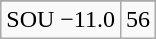<table class="wikitable">
<tr align="center">
</tr>
<tr align="center">
<td>SOU −11.0</td>
<td>56</td>
</tr>
</table>
